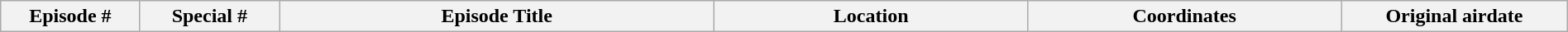<table class="wikitable plainrowheaders" style="width:100%; margin:auto;">
<tr>
<th width="8%">Episode #</th>
<th width="8%">Special #</th>
<th width="25%">Episode Title</th>
<th width="18%">Location</th>
<th width="18%">Coordinates</th>
<th width="13%">Original airdate<br><onlyinclude>




</onlyinclude></th>
</tr>
</table>
